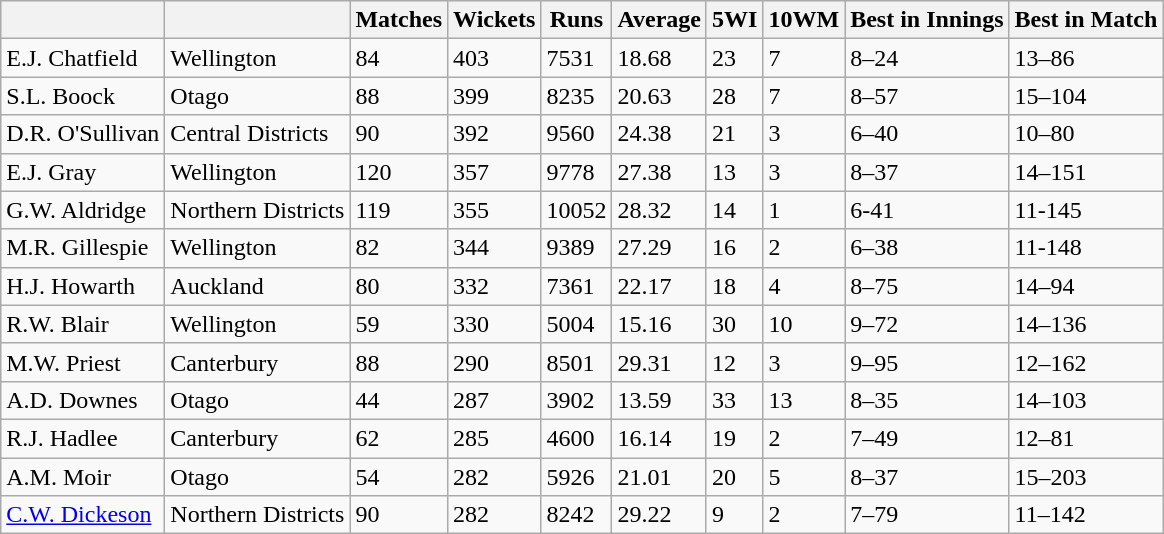<table class="wikitable">
<tr>
<th></th>
<th></th>
<th>Matches</th>
<th>Wickets</th>
<th>Runs</th>
<th>Average</th>
<th>5WI</th>
<th>10WM</th>
<th>Best in Innings</th>
<th>Best in Match</th>
</tr>
<tr>
<td>E.J. Chatfield</td>
<td>Wellington</td>
<td>84</td>
<td>403</td>
<td>7531</td>
<td>18.68</td>
<td>23</td>
<td>7</td>
<td>8–24</td>
<td>13–86</td>
</tr>
<tr>
<td>S.L. Boock</td>
<td>Otago</td>
<td>88</td>
<td>399</td>
<td>8235</td>
<td>20.63</td>
<td>28</td>
<td>7</td>
<td>8–57</td>
<td>15–104</td>
</tr>
<tr>
<td>D.R. O'Sullivan</td>
<td>Central Districts</td>
<td>90</td>
<td>392</td>
<td>9560</td>
<td>24.38</td>
<td>21</td>
<td>3</td>
<td>6–40</td>
<td>10–80</td>
</tr>
<tr>
<td>E.J. Gray</td>
<td>Wellington</td>
<td>120</td>
<td>357</td>
<td>9778</td>
<td>27.38</td>
<td>13</td>
<td>3</td>
<td>8–37</td>
<td>14–151</td>
</tr>
<tr>
<td>G.W. Aldridge</td>
<td>Northern Districts</td>
<td>119</td>
<td>355</td>
<td>10052</td>
<td>28.32</td>
<td>14</td>
<td>1</td>
<td>6-41</td>
<td>11-145</td>
</tr>
<tr>
<td>M.R. Gillespie</td>
<td>Wellington</td>
<td>82</td>
<td>344</td>
<td>9389</td>
<td>27.29</td>
<td>16</td>
<td>2</td>
<td>6–38</td>
<td>11-148</td>
</tr>
<tr>
<td>H.J. Howarth</td>
<td>Auckland</td>
<td>80</td>
<td>332</td>
<td>7361</td>
<td>22.17</td>
<td>18</td>
<td>4</td>
<td>8–75</td>
<td>14–94</td>
</tr>
<tr>
<td>R.W. Blair</td>
<td>Wellington</td>
<td>59</td>
<td>330</td>
<td>5004</td>
<td>15.16</td>
<td>30</td>
<td>10</td>
<td>9–72</td>
<td>14–136</td>
</tr>
<tr>
<td>M.W. Priest</td>
<td>Canterbury</td>
<td>88</td>
<td>290</td>
<td>8501</td>
<td>29.31</td>
<td>12</td>
<td>3</td>
<td>9–95</td>
<td>12–162</td>
</tr>
<tr>
<td>A.D. Downes</td>
<td>Otago</td>
<td>44</td>
<td>287</td>
<td>3902</td>
<td>13.59</td>
<td>33</td>
<td>13</td>
<td>8–35</td>
<td>14–103</td>
</tr>
<tr>
<td>R.J. Hadlee</td>
<td>Canterbury</td>
<td>62</td>
<td>285</td>
<td>4600</td>
<td>16.14</td>
<td>19</td>
<td>2</td>
<td>7–49</td>
<td>12–81</td>
</tr>
<tr>
<td>A.M. Moir</td>
<td>Otago</td>
<td>54</td>
<td>282</td>
<td>5926</td>
<td>21.01</td>
<td>20</td>
<td>5</td>
<td>8–37</td>
<td>15–203</td>
</tr>
<tr>
<td><a href='#'>C.W. Dickeson</a></td>
<td>Northern Districts</td>
<td>90</td>
<td>282</td>
<td>8242</td>
<td>29.22</td>
<td>9</td>
<td>2</td>
<td>7–79</td>
<td>11–142</td>
</tr>
</table>
